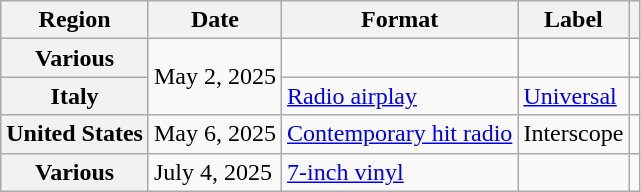<table class="wikitable plainrowheaders">
<tr>
<th scope="col">Region</th>
<th scope="col">Date</th>
<th scope="col">Format</th>
<th scope="col">Label</th>
<th scope="col"></th>
</tr>
<tr>
<th scope="row">Various</th>
<td rowspan="2">May 2, 2025</td>
<td></td>
<td></td>
<td style="text-align:center"></td>
</tr>
<tr>
<th scope="row">Italy</th>
<td><a href='#'>Radio airplay</a></td>
<td><a href='#'>Universal</a></td>
<td style="text-align:center"></td>
</tr>
<tr>
<th scope="row">United States</th>
<td>May 6, 2025</td>
<td><a href='#'>Contemporary hit radio</a></td>
<td>Interscope</td>
<td style="text-align:center"></td>
</tr>
<tr>
<th scope="row">Various</th>
<td>July 4, 2025</td>
<td><a href='#'>7-inch vinyl</a></td>
<td></td>
<td style="text-align:center"></td>
</tr>
</table>
